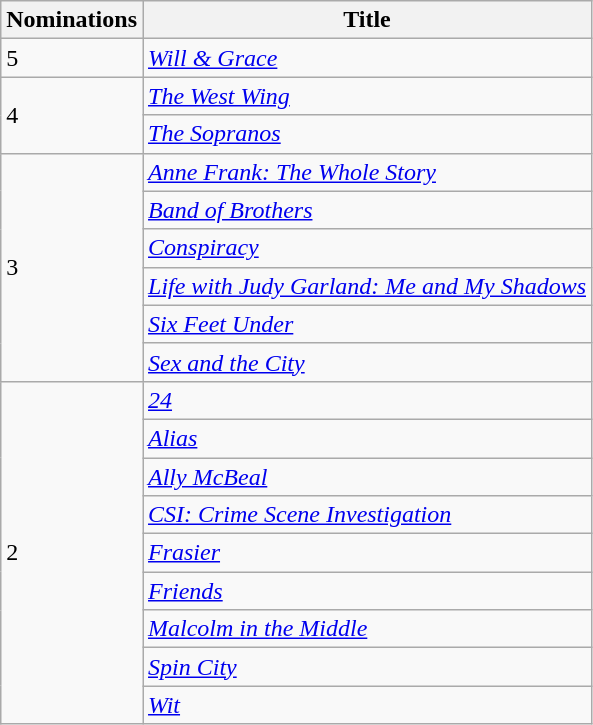<table class="wikitable">
<tr>
<th>Nominations</th>
<th>Title</th>
</tr>
<tr>
<td>5</td>
<td><em><a href='#'>Will & Grace</a></em></td>
</tr>
<tr>
<td rowspan="2">4</td>
<td><em><a href='#'>The West Wing</a></em></td>
</tr>
<tr>
<td><em><a href='#'>The Sopranos</a></em></td>
</tr>
<tr>
<td rowspan="6">3</td>
<td><em><a href='#'>Anne Frank: The Whole Story</a></em></td>
</tr>
<tr>
<td><em><a href='#'>Band of Brothers</a></em></td>
</tr>
<tr>
<td><em><a href='#'>Conspiracy</a></em></td>
</tr>
<tr>
<td><em><a href='#'>Life with Judy Garland: Me and My Shadows</a></em></td>
</tr>
<tr>
<td><em><a href='#'>Six Feet Under</a></em></td>
</tr>
<tr>
<td><em><a href='#'>Sex and the City</a></em></td>
</tr>
<tr>
<td rowspan="9">2</td>
<td><em><a href='#'>24</a></em></td>
</tr>
<tr>
<td><em><a href='#'>Alias</a></em></td>
</tr>
<tr>
<td><em><a href='#'>Ally McBeal</a></em></td>
</tr>
<tr>
<td><em><a href='#'>CSI: Crime Scene Investigation</a></em></td>
</tr>
<tr>
<td><em><a href='#'>Frasier</a></em></td>
</tr>
<tr>
<td><em><a href='#'>Friends</a></em></td>
</tr>
<tr>
<td><em><a href='#'>Malcolm in the Middle</a></em></td>
</tr>
<tr>
<td><em><a href='#'>Spin City</a></em></td>
</tr>
<tr>
<td><em><a href='#'>Wit</a></em></td>
</tr>
</table>
